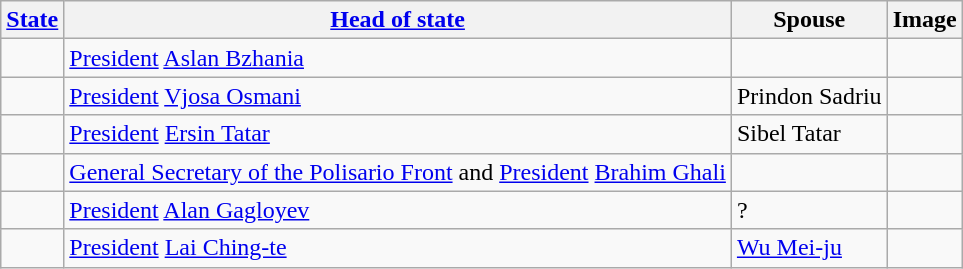<table class="sortable wikitable">
<tr>
<th><a href='#'>State</a></th>
<th><a href='#'>Head of state</a></th>
<th>Spouse</th>
<th>Image</th>
</tr>
<tr>
<td></td>
<td><a href='#'>President</a> <a href='#'>Aslan Bzhania</a></td>
<td></td>
<td></td>
</tr>
<tr>
<td></td>
<td><a href='#'>President</a> <a href='#'>Vjosa Osmani</a></td>
<td>Prindon Sadriu</td>
<td></td>
</tr>
<tr>
<td></td>
<td><a href='#'>President</a> <a href='#'>Ersin Tatar</a></td>
<td>Sibel Tatar</td>
<td></td>
</tr>
<tr>
<td></td>
<td><a href='#'>General Secretary of the Polisario Front</a> and <a href='#'>President</a> <a href='#'>Brahim Ghali</a></td>
<td></td>
<td></td>
</tr>
<tr>
<td></td>
<td><a href='#'>President</a> <a href='#'>Alan Gagloyev</a></td>
<td>?</td>
<td></td>
</tr>
<tr>
<td></td>
<td><a href='#'>President</a> <a href='#'>Lai Ching-te</a></td>
<td><a href='#'>Wu Mei-ju</a></td>
<td></td>
</tr>
</table>
